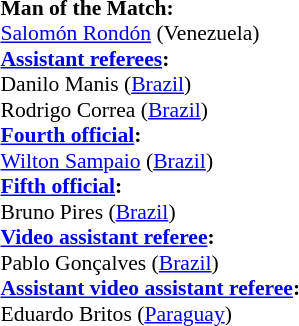<table width=50% style="font-size:90%">
<tr>
<td><br><strong>Man of the Match:</strong>
<br><a href='#'>Salomón Rondón</a> (Venezuela)<br><strong><a href='#'>Assistant referees</a>:</strong>
<br>Danilo Manis (<a href='#'>Brazil</a>)
<br>Rodrigo Correa (<a href='#'>Brazil</a>)
<br><strong><a href='#'>Fourth official</a>:</strong>
<br><a href='#'>Wilton Sampaio</a> (<a href='#'>Brazil</a>)
<br><strong><a href='#'>Fifth official</a>:</strong>
<br>Bruno Pires (<a href='#'>Brazil</a>)
<br><strong><a href='#'>Video assistant referee</a>:</strong>
<br>Pablo Gonçalves (<a href='#'>Brazil</a>)
<br><strong><a href='#'>Assistant video assistant referee</a>:</strong>
<br>Eduardo Britos (<a href='#'>Paraguay</a>)</td>
</tr>
</table>
